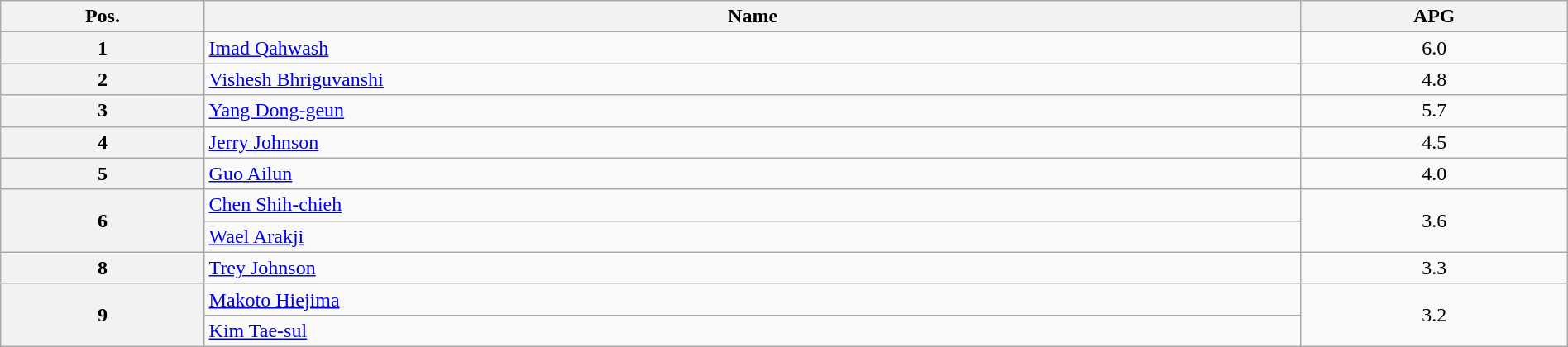<table class=wikitable width=100% style="text-align:center;">
<tr>
<th width="13%">Pos.</th>
<th width="70%">Name</th>
<th width="17%">APG</th>
</tr>
<tr>
<th>1</th>
<td align=left> <a href='#'>Imad Qahwash</a></td>
<td>6.0</td>
</tr>
<tr>
<th>2</th>
<td align=left> <a href='#'>Vishesh Bhriguvanshi</a></td>
<td>4.8</td>
</tr>
<tr>
<th>3</th>
<td align=left> <a href='#'>Yang Dong-geun</a></td>
<td>5.7</td>
</tr>
<tr>
<th>4</th>
<td align=left> <a href='#'>Jerry Johnson</a></td>
<td>4.5</td>
</tr>
<tr>
<th>5</th>
<td align=left> <a href='#'>Guo Ailun</a></td>
<td>4.0</td>
</tr>
<tr>
<th rowspan=2>6</th>
<td align=left> <a href='#'>Chen Shih-chieh</a></td>
<td rowspan=2>3.6</td>
</tr>
<tr>
<td align=left> <a href='#'>Wael Arakji</a></td>
</tr>
<tr>
<th>8</th>
<td align=left> <a href='#'>Trey Johnson</a></td>
<td>3.3</td>
</tr>
<tr>
<th rowspan=2>9</th>
<td align=left> <a href='#'>Makoto Hiejima</a></td>
<td rowspan=2>3.2</td>
</tr>
<tr>
<td align=left> <a href='#'>Kim Tae-sul</a></td>
</tr>
</table>
